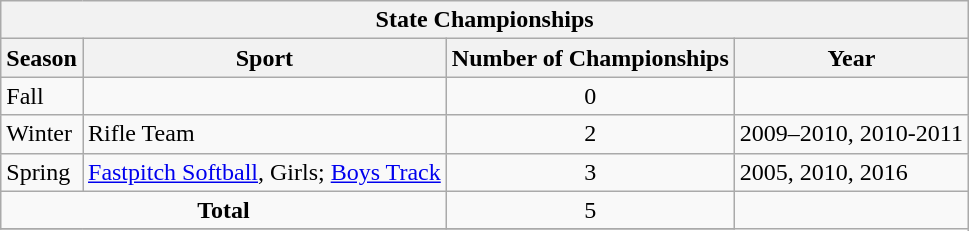<table class="wikitable">
<tr>
<th colspan="4">State Championships</th>
</tr>
<tr>
<th>Season</th>
<th>Sport</th>
<th>Number of Championships</th>
<th>Year</th>
</tr>
<tr>
<td rowspan="1">Fall</td>
<td></td>
<td align="center">0</td>
<td></td>
</tr>
<tr>
<td rowspan="1">Winter</td>
<td>Rifle Team</td>
<td align="center">2</td>
<td>2009–2010, 2010-2011</td>
</tr>
<tr>
<td rowspan="1">Spring</td>
<td><a href='#'>Fastpitch Softball</a>, Girls; <a href='#'>Boys Track</a></td>
<td align="center">3</td>
<td>2005, 2010, 2016</td>
</tr>
<tr>
<td align="center" colspan="2"><strong>Total</strong></td>
<td align="center">5</td>
</tr>
<tr>
</tr>
</table>
